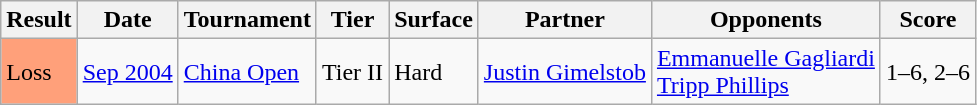<table class="sortable wikitable">
<tr>
<th>Result</th>
<th>Date</th>
<th>Tournament</th>
<th>Tier</th>
<th>Surface</th>
<th>Partner</th>
<th>Opponents</th>
<th>Score</th>
</tr>
<tr>
<td bgcolor=ffa07a>Loss</td>
<td><a href='#'>Sep 2004</a></td>
<td><a href='#'>China Open</a></td>
<td>Tier II</td>
<td>Hard</td>
<td> <a href='#'>Justin Gimelstob</a></td>
<td> <a href='#'>Emmanuelle Gagliardi</a><br> <a href='#'>Tripp Phillips</a></td>
<td>1–6, 2–6</td>
</tr>
</table>
